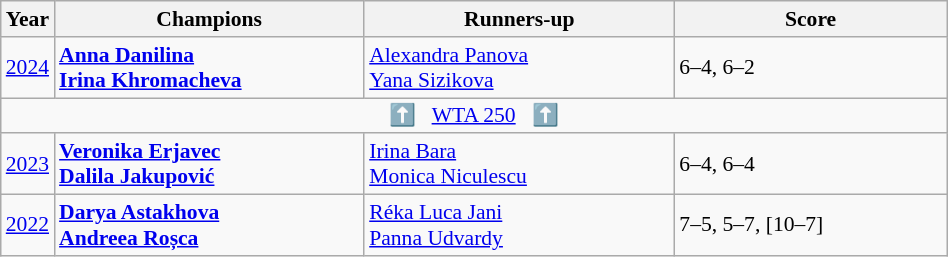<table class="wikitable" style="font-size:90%">
<tr>
<th>Year</th>
<th width="200">Champions</th>
<th width="200">Runners-up</th>
<th width="175">Score</th>
</tr>
<tr>
<td><a href='#'>2024</a></td>
<td> <strong><a href='#'>Anna Danilina</a></strong> <br> <strong><a href='#'>Irina Khromacheva</a></strong></td>
<td> <a href='#'>Alexandra Panova</a> <br> <a href='#'>Yana Sizikova</a></td>
<td>6–4, 6–2</td>
</tr>
<tr>
<td colspan="4" align="center">⬆️   <a href='#'>WTA 250</a>   ⬆️</td>
</tr>
<tr>
<td><a href='#'>2023</a></td>
<td> <strong><a href='#'>Veronika Erjavec</a></strong> <br> <strong><a href='#'>Dalila Jakupović</a></strong></td>
<td> <a href='#'>Irina Bara</a> <br> <a href='#'>Monica Niculescu</a></td>
<td>6–4, 6–4</td>
</tr>
<tr>
<td><a href='#'>2022</a></td>
<td> <strong><a href='#'>Darya Astakhova</a></strong> <br> <strong><a href='#'>Andreea Roșca</a></strong></td>
<td> <a href='#'>Réka Luca Jani</a> <br> <a href='#'>Panna Udvardy</a></td>
<td>7–5, 5–7, [10–7]</td>
</tr>
</table>
